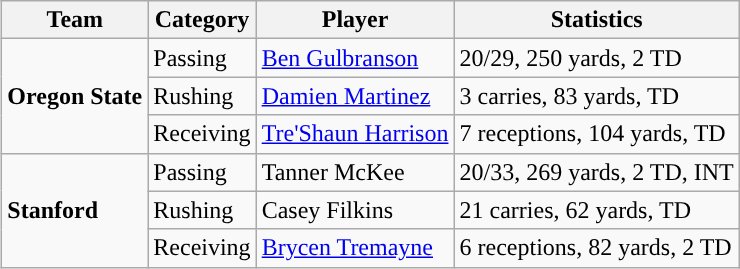<table class="wikitable" style="float: right;">
<tr>
<th>Team</th>
<th>Category</th>
<th>Player</th>
<th>Statistics</th>
</tr>
<tr>
<td rowspan=3><strong>Oregon State</strong></td>
<td>Passing</td>
<td><a href='#'>Ben Gulbranson</a></td>
<td>20/29, 250 yards, 2 TD</td>
</tr>
<tr>
<td>Rushing</td>
<td><a href='#'>Damien Martinez</a></td>
<td>3 carries, 83 yards, TD</td>
</tr>
<tr>
<td>Receiving</td>
<td><a href='#'>Tre'Shaun Harrison</a></td>
<td>7 receptions, 104 yards, TD</td>
</tr>
<tr>
<td rowspan=3><strong>Stanford</strong></td>
<td>Passing</td>
<td>Tanner McKee</td>
<td>20/33, 269 yards, 2 TD, INT</td>
</tr>
<tr>
<td>Rushing</td>
<td>Casey Filkins</td>
<td>21 carries, 62 yards, TD</td>
</tr>
<tr>
<td>Receiving</td>
<td><a href='#'>Brycen Tremayne</a></td>
<td>6 receptions, 82 yards, 2 TD</td>
</tr>
</table>
